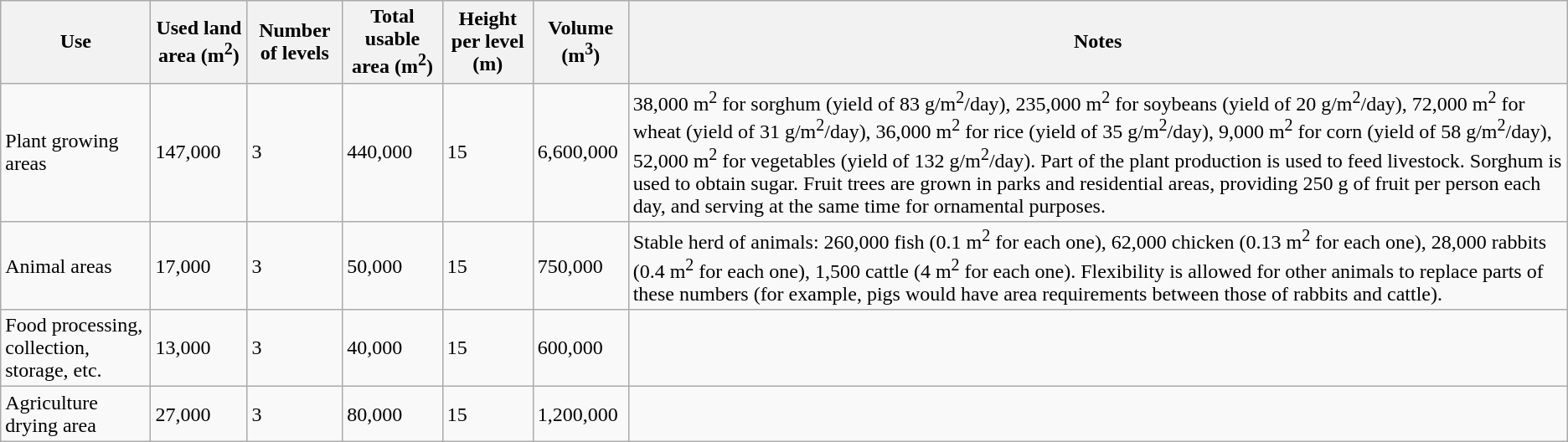<table class="wikitable">
<tr>
<th>Use</th>
<th>Used land area (m<sup>2</sup>)</th>
<th>Number of levels</th>
<th>Total usable area (m<sup>2</sup>)</th>
<th>Height per level (m)</th>
<th>Volume (m<sup>3</sup>)</th>
<th>Notes</th>
</tr>
<tr>
<td>Plant growing areas</td>
<td>147,000</td>
<td>3</td>
<td>440,000</td>
<td>15</td>
<td>6,600,000</td>
<td>38,000 m<sup>2</sup> for sorghum (yield of 83 g/m<sup>2</sup>/day), 235,000 m<sup>2</sup> for soybeans (yield of 20 g/m<sup>2</sup>/day), 72,000 m<sup>2</sup> for wheat (yield of 31 g/m<sup>2</sup>/day), 36,000 m<sup>2</sup> for rice (yield of 35 g/m<sup>2</sup>/day), 9,000 m<sup>2</sup> for corn (yield of 58 g/m<sup>2</sup>/day), 52,000 m<sup>2</sup> for vegetables (yield of 132 g/m<sup>2</sup>/day). Part of the plant production is used to feed livestock. Sorghum is used to obtain sugar. Fruit trees are grown in parks and residential areas, providing 250 g of fruit per person each day, and serving at the same time for ornamental purposes.</td>
</tr>
<tr>
<td>Animal areas</td>
<td>17,000</td>
<td>3</td>
<td>50,000</td>
<td>15</td>
<td>750,000</td>
<td>Stable herd of animals: 260,000 fish (0.1 m<sup>2</sup> for each one), 62,000 chicken (0.13 m<sup>2</sup> for each one), 28,000 rabbits (0.4 m<sup>2</sup> for each one), 1,500 cattle (4 m<sup>2</sup> for each one). Flexibility is allowed for other animals to replace parts of these numbers (for example, pigs would have area requirements between those of rabbits and cattle).</td>
</tr>
<tr>
<td>Food processing, collection, storage, etc.</td>
<td>13,000</td>
<td>3</td>
<td>40,000</td>
<td>15</td>
<td>600,000</td>
<td></td>
</tr>
<tr>
<td>Agriculture drying area</td>
<td>27,000</td>
<td>3</td>
<td>80,000</td>
<td>15</td>
<td>1,200,000</td>
<td></td>
</tr>
</table>
